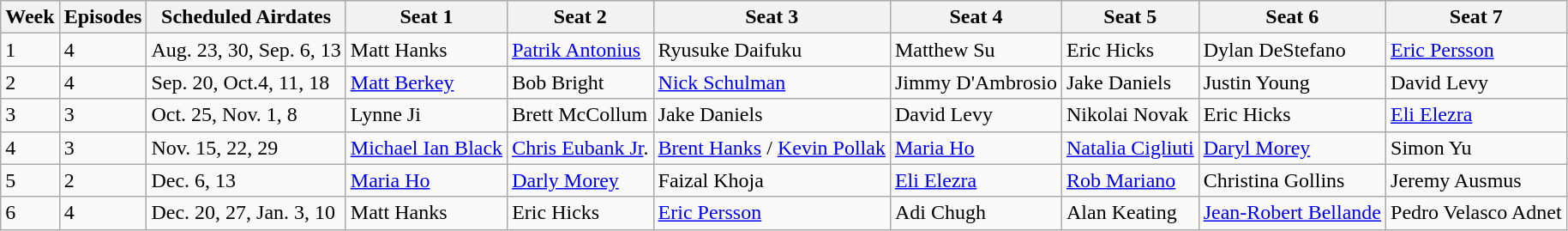<table class="wikitable">
<tr>
<th>Week</th>
<th>Episodes</th>
<th>Scheduled Airdates</th>
<th>Seat 1</th>
<th>Seat 2</th>
<th>Seat 3</th>
<th>Seat 4</th>
<th>Seat 5</th>
<th>Seat 6</th>
<th>Seat 7</th>
</tr>
<tr>
<td>1</td>
<td>4</td>
<td>Aug. 23, 30, Sep. 6, 13</td>
<td>Matt Hanks</td>
<td><a href='#'>Patrik Antonius</a></td>
<td>Ryusuke Daifuku</td>
<td>Matthew Su</td>
<td>Eric Hicks</td>
<td>Dylan DeStefano</td>
<td><a href='#'>Eric Persson</a></td>
</tr>
<tr>
<td>2</td>
<td>4</td>
<td>Sep. 20, Oct.4, 11, 18</td>
<td><a href='#'>Matt Berkey</a></td>
<td>Bob Bright</td>
<td><a href='#'>Nick Schulman</a></td>
<td>Jimmy D'Ambrosio</td>
<td>Jake Daniels</td>
<td>Justin Young</td>
<td>David Levy</td>
</tr>
<tr>
<td>3</td>
<td>3</td>
<td>Oct. 25, Nov. 1, 8</td>
<td>Lynne Ji</td>
<td>Brett McCollum</td>
<td>Jake Daniels</td>
<td>David Levy</td>
<td>Nikolai Novak</td>
<td>Eric Hicks</td>
<td><a href='#'>Eli Elezra</a></td>
</tr>
<tr>
<td>4</td>
<td>3</td>
<td>Nov. 15, 22, 29</td>
<td><a href='#'>Michael Ian Black</a></td>
<td><a href='#'>Chris Eubank Jr</a>.</td>
<td><a href='#'>Brent Hanks</a> / <a href='#'>Kevin Pollak</a></td>
<td><a href='#'>Maria Ho</a></td>
<td><a href='#'>Natalia Cigliuti</a></td>
<td><a href='#'>Daryl Morey</a></td>
<td>Simon Yu</td>
</tr>
<tr>
<td>5</td>
<td>2</td>
<td>Dec. 6, 13</td>
<td><a href='#'>Maria Ho</a></td>
<td><a href='#'>Darly Morey</a></td>
<td>Faizal Khoja</td>
<td><a href='#'>Eli Elezra</a></td>
<td><a href='#'>Rob Mariano</a></td>
<td>Christina Gollins</td>
<td>Jeremy Ausmus</td>
</tr>
<tr>
<td>6</td>
<td>4</td>
<td>Dec. 20, 27, Jan. 3, 10</td>
<td>Matt Hanks</td>
<td>Eric Hicks</td>
<td><a href='#'>Eric Persson</a></td>
<td>Adi Chugh</td>
<td>Alan Keating</td>
<td><a href='#'>Jean-Robert Bellande</a></td>
<td>Pedro Velasco Adnet</td>
</tr>
</table>
